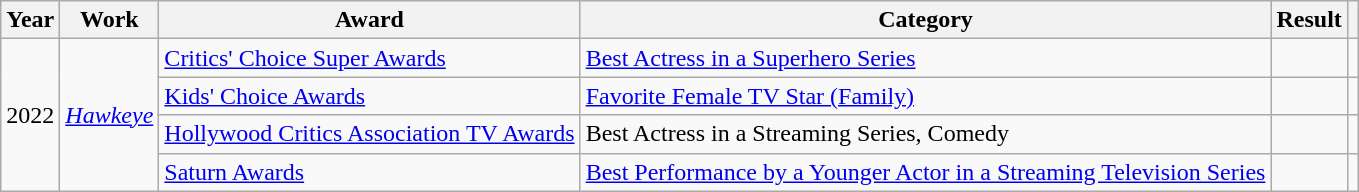<table class="wikitable">
<tr>
<th>Year</th>
<th>Work</th>
<th>Award</th>
<th>Category</th>
<th>Result</th>
<th></th>
</tr>
<tr>
<td rowspan="4">2022</td>
<td rowspan="4"><em><a href='#'>Hawkeye</a></em></td>
<td><a href='#'>Critics' Choice Super Awards</a></td>
<td><a href='#'>Best Actress in a Superhero Series</a></td>
<td></td>
<td style="text-align:center;"></td>
</tr>
<tr>
<td><a href='#'>Kids' Choice Awards</a></td>
<td><a href='#'>Favorite Female TV Star (Family)</a></td>
<td></td>
<td style="text-align:center;"></td>
</tr>
<tr>
<td><a href='#'>Hollywood Critics Association TV Awards</a></td>
<td>Best Actress in a Streaming Series, Comedy</td>
<td></td>
<td style="text-align:center;"></td>
</tr>
<tr>
<td><a href='#'>Saturn Awards</a></td>
<td><a href='#'>Best Performance by a Younger Actor in a Streaming Television Series</a></td>
<td></td>
<td style="text-align:center;"></td>
</tr>
</table>
